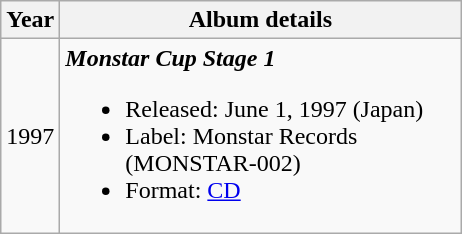<table class="wikitable" border="1">
<tr>
<th>Year</th>
<th width="260">Album details</th>
</tr>
<tr>
<td>1997</td>
<td><strong><em>Monstar Cup Stage 1</em></strong><br><ul><li>Released: June 1, 1997 (Japan)</li><li>Label: Monstar Records (MONSTAR-002)</li><li>Format: <a href='#'>CD</a></li></ul></td>
</tr>
</table>
